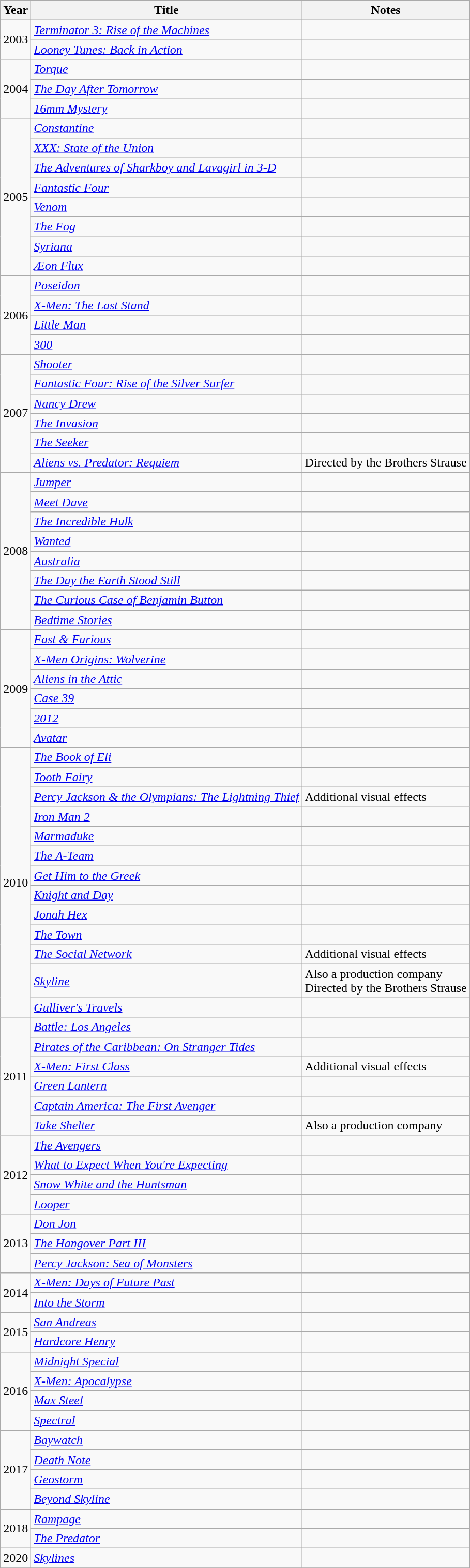<table class="wikitable sortable">
<tr>
<th>Year</th>
<th>Title</th>
<th>Notes</th>
</tr>
<tr>
<td rowspan="2">2003</td>
<td><em><a href='#'>Terminator 3: Rise of the Machines</a></em></td>
<td></td>
</tr>
<tr>
<td><em><a href='#'>Looney Tunes: Back in Action</a></em></td>
<td></td>
</tr>
<tr>
<td rowspan="3">2004</td>
<td><em><a href='#'>Torque</a></em></td>
<td></td>
</tr>
<tr>
<td><em><a href='#'>The Day After Tomorrow</a></em></td>
<td></td>
</tr>
<tr>
<td><em><a href='#'>16mm Mystery</a></em></td>
<td></td>
</tr>
<tr>
<td rowspan="8">2005</td>
<td><em><a href='#'>Constantine</a></em></td>
<td></td>
</tr>
<tr>
<td><em><a href='#'>XXX: State of the Union</a></em></td>
<td></td>
</tr>
<tr>
<td><em><a href='#'>The Adventures of Sharkboy and Lavagirl in 3-D</a></em></td>
<td></td>
</tr>
<tr>
<td><em><a href='#'>Fantastic Four</a></em></td>
<td></td>
</tr>
<tr>
<td><em><a href='#'>Venom</a></em></td>
<td></td>
</tr>
<tr>
<td><em><a href='#'>The Fog</a></em></td>
<td></td>
</tr>
<tr>
<td><em><a href='#'>Syriana</a></em></td>
<td></td>
</tr>
<tr>
<td><em><a href='#'>Æon Flux</a></em></td>
<td></td>
</tr>
<tr>
<td rowspan="4">2006</td>
<td><em><a href='#'>Poseidon</a></em></td>
<td></td>
</tr>
<tr>
<td><em><a href='#'>X-Men: The Last Stand</a></em></td>
<td></td>
</tr>
<tr>
<td><em><a href='#'>Little Man</a></em></td>
<td></td>
</tr>
<tr>
<td><em><a href='#'>300</a></em></td>
<td></td>
</tr>
<tr>
<td rowspan="6">2007</td>
<td><em><a href='#'>Shooter</a></em></td>
<td></td>
</tr>
<tr>
<td><em><a href='#'>Fantastic Four: Rise of the Silver Surfer</a></em></td>
<td></td>
</tr>
<tr>
<td><em><a href='#'>Nancy Drew</a></em></td>
<td></td>
</tr>
<tr>
<td><em><a href='#'>The Invasion</a></em></td>
<td></td>
</tr>
<tr>
<td><em><a href='#'>The Seeker</a></em></td>
<td></td>
</tr>
<tr>
<td><em><a href='#'>Aliens vs. Predator: Requiem</a></em></td>
<td>Directed by the Brothers Strause</td>
</tr>
<tr>
<td rowspan="8">2008</td>
<td><em><a href='#'>Jumper</a></em></td>
<td></td>
</tr>
<tr>
<td><em><a href='#'>Meet Dave</a></em></td>
<td></td>
</tr>
<tr>
<td><em><a href='#'>The Incredible Hulk</a></em></td>
<td></td>
</tr>
<tr>
<td><em><a href='#'>Wanted</a></em></td>
<td></td>
</tr>
<tr>
<td><em><a href='#'>Australia</a></em></td>
<td></td>
</tr>
<tr>
<td><em><a href='#'>The Day the Earth Stood Still</a></em></td>
<td></td>
</tr>
<tr>
<td><em><a href='#'>The Curious Case of Benjamin Button</a></em></td>
<td></td>
</tr>
<tr>
<td><em><a href='#'>Bedtime Stories</a></em></td>
<td></td>
</tr>
<tr>
<td rowspan="6">2009</td>
<td><em><a href='#'>Fast & Furious</a></em></td>
<td></td>
</tr>
<tr>
<td><em><a href='#'>X-Men Origins: Wolverine</a></em></td>
<td></td>
</tr>
<tr>
<td><em><a href='#'>Aliens in the Attic</a></em></td>
<td></td>
</tr>
<tr>
<td><em><a href='#'>Case 39</a></em></td>
<td></td>
</tr>
<tr>
<td><em><a href='#'>2012</a></em></td>
<td></td>
</tr>
<tr>
<td><em><a href='#'>Avatar</a></em></td>
<td></td>
</tr>
<tr>
<td rowspan="13">2010</td>
<td><em><a href='#'>The Book of Eli</a></em></td>
<td></td>
</tr>
<tr>
<td><em><a href='#'>Tooth Fairy</a></em></td>
<td></td>
</tr>
<tr>
<td><em><a href='#'>Percy Jackson & the Olympians: The Lightning Thief</a></em></td>
<td>Additional visual effects</td>
</tr>
<tr>
<td><em><a href='#'>Iron Man 2</a></em></td>
<td></td>
</tr>
<tr>
<td><em><a href='#'>Marmaduke</a></em></td>
<td></td>
</tr>
<tr>
<td><em><a href='#'>The A-Team</a></em></td>
<td></td>
</tr>
<tr>
<td><em><a href='#'>Get Him to the Greek</a></em></td>
<td></td>
</tr>
<tr>
<td><em><a href='#'>Knight and Day</a></em></td>
<td></td>
</tr>
<tr>
<td><em><a href='#'>Jonah Hex</a></em></td>
<td></td>
</tr>
<tr>
<td><em><a href='#'>The Town</a></em></td>
<td></td>
</tr>
<tr>
<td><em><a href='#'>The Social Network</a></em></td>
<td>Additional visual effects</td>
</tr>
<tr>
<td><em><a href='#'>Skyline</a></em></td>
<td>Also a production company<br>Directed by the Brothers Strause</td>
</tr>
<tr>
<td><em><a href='#'>Gulliver's Travels</a></em></td>
<td></td>
</tr>
<tr>
<td rowspan="6">2011</td>
<td><em><a href='#'>Battle: Los Angeles</a></em></td>
<td></td>
</tr>
<tr>
<td><em><a href='#'>Pirates of the Caribbean: On Stranger Tides</a></em></td>
<td></td>
</tr>
<tr>
<td><em><a href='#'>X-Men: First Class</a></em></td>
<td>Additional visual effects</td>
</tr>
<tr>
<td><em><a href='#'>Green Lantern</a></em></td>
<td></td>
</tr>
<tr>
<td><em><a href='#'>Captain America: The First Avenger</a></em></td>
<td></td>
</tr>
<tr>
<td><em><a href='#'>Take Shelter</a></em></td>
<td>Also a production company</td>
</tr>
<tr>
<td rowspan="4">2012</td>
<td><em><a href='#'>The Avengers</a></em></td>
<td></td>
</tr>
<tr>
<td><em><a href='#'>What to Expect When You're Expecting</a></em></td>
<td></td>
</tr>
<tr>
<td><em><a href='#'>Snow White and the Huntsman</a></em></td>
<td></td>
</tr>
<tr>
<td><em><a href='#'>Looper</a></em></td>
<td></td>
</tr>
<tr>
<td rowspan="3">2013</td>
<td><em><a href='#'>Don Jon</a></em></td>
<td></td>
</tr>
<tr>
<td><em><a href='#'>The Hangover Part III</a></em></td>
<td></td>
</tr>
<tr>
<td><em><a href='#'>Percy Jackson: Sea of Monsters</a></em></td>
<td></td>
</tr>
<tr>
<td rowspan="2">2014</td>
<td><em><a href='#'>X-Men: Days of Future Past</a></em></td>
<td></td>
</tr>
<tr>
<td><em><a href='#'>Into the Storm</a></em></td>
<td></td>
</tr>
<tr>
<td rowspan="2">2015</td>
<td><em><a href='#'>San Andreas</a></em></td>
<td></td>
</tr>
<tr>
<td><em><a href='#'>Hardcore Henry</a></em></td>
<td></td>
</tr>
<tr>
<td rowspan="4">2016</td>
<td><em><a href='#'>Midnight Special</a></em></td>
<td></td>
</tr>
<tr>
<td><em><a href='#'>X-Men: Apocalypse</a></em></td>
<td></td>
</tr>
<tr>
<td><em><a href='#'>Max Steel</a></em></td>
<td></td>
</tr>
<tr>
<td><em><a href='#'>Spectral</a></em></td>
<td></td>
</tr>
<tr>
<td rowspan="4">2017</td>
<td><em><a href='#'>Baywatch</a></em></td>
<td></td>
</tr>
<tr>
<td><em><a href='#'>Death Note</a></em></td>
<td></td>
</tr>
<tr>
<td><em><a href='#'>Geostorm</a></em></td>
<td></td>
</tr>
<tr>
<td><em><a href='#'>Beyond Skyline</a></em></td>
<td></td>
</tr>
<tr>
<td rowspan="2">2018</td>
<td><em><a href='#'>Rampage</a></em></td>
<td></td>
</tr>
<tr>
<td><em><a href='#'>The Predator</a></em></td>
<td></td>
</tr>
<tr>
<td>2020</td>
<td><em><a href='#'>Skylines</a></em></td>
<td></td>
</tr>
<tr>
</tr>
</table>
